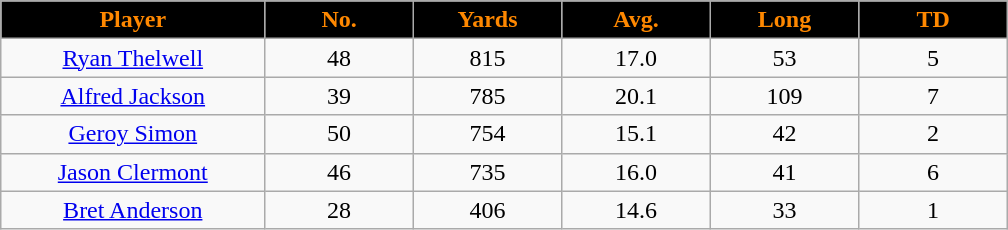<table class="wikitable sortable">
<tr>
<th style="background:black;color:#FF8800;" width="16%">Player</th>
<th style="background:black;color:#FF8800;" width="9%">No.</th>
<th style="background:black;color:#FF8800;" width="9%">Yards</th>
<th style="background:black;color:#FF8800;" width="9%">Avg.</th>
<th style="background:black;color:#FF8800;" width="9%">Long</th>
<th style="background:black;color:#FF8800;" width="9%">TD</th>
</tr>
<tr align="center">
<td><a href='#'>Ryan Thelwell</a></td>
<td>48</td>
<td>815</td>
<td>17.0</td>
<td>53</td>
<td>5</td>
</tr>
<tr align="center">
<td><a href='#'>Alfred Jackson</a></td>
<td>39</td>
<td>785</td>
<td>20.1</td>
<td>109</td>
<td>7</td>
</tr>
<tr align="center">
<td><a href='#'>Geroy Simon</a></td>
<td>50</td>
<td>754</td>
<td>15.1</td>
<td>42</td>
<td>2</td>
</tr>
<tr align="center">
<td><a href='#'>Jason Clermont</a></td>
<td>46</td>
<td>735</td>
<td>16.0</td>
<td>41</td>
<td>6</td>
</tr>
<tr align="center">
<td><a href='#'>Bret Anderson</a></td>
<td>28</td>
<td>406</td>
<td>14.6</td>
<td>33</td>
<td>1</td>
</tr>
</table>
